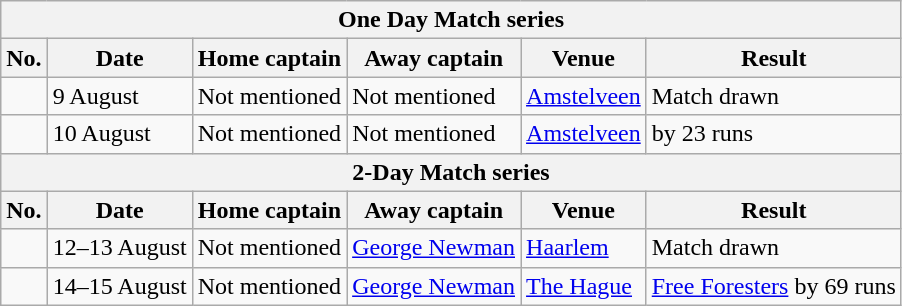<table class="wikitable">
<tr>
<th colspan="9">One Day Match series</th>
</tr>
<tr>
<th>No.</th>
<th>Date</th>
<th>Home captain</th>
<th>Away captain</th>
<th>Venue</th>
<th>Result</th>
</tr>
<tr>
<td></td>
<td>9 August</td>
<td>Not mentioned</td>
<td>Not mentioned</td>
<td><a href='#'>Amstelveen</a></td>
<td>Match drawn</td>
</tr>
<tr>
<td></td>
<td>10 August</td>
<td>Not mentioned</td>
<td>Not mentioned</td>
<td><a href='#'>Amstelveen</a></td>
<td> by 23 runs</td>
</tr>
<tr>
<th colspan="9">2-Day Match series</th>
</tr>
<tr>
<th>No.</th>
<th>Date</th>
<th>Home captain</th>
<th>Away captain</th>
<th>Venue</th>
<th>Result</th>
</tr>
<tr>
<td></td>
<td>12–13 August</td>
<td>Not mentioned</td>
<td><a href='#'>George Newman</a></td>
<td><a href='#'>Haarlem</a></td>
<td>Match drawn</td>
</tr>
<tr>
<td></td>
<td>14–15 August</td>
<td>Not mentioned</td>
<td><a href='#'>George Newman</a></td>
<td><a href='#'>The Hague</a></td>
<td><a href='#'>Free Foresters</a> by 69 runs</td>
</tr>
</table>
